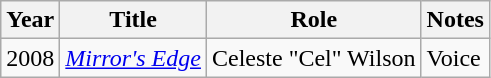<table class="wikitable sortable">
<tr>
<th>Year</th>
<th>Title</th>
<th>Role</th>
<th class="unsortable">Notes</th>
</tr>
<tr>
<td>2008</td>
<td><em><a href='#'>Mirror's Edge</a></em></td>
<td>Celeste "Cel" Wilson</td>
<td>Voice</td>
</tr>
</table>
